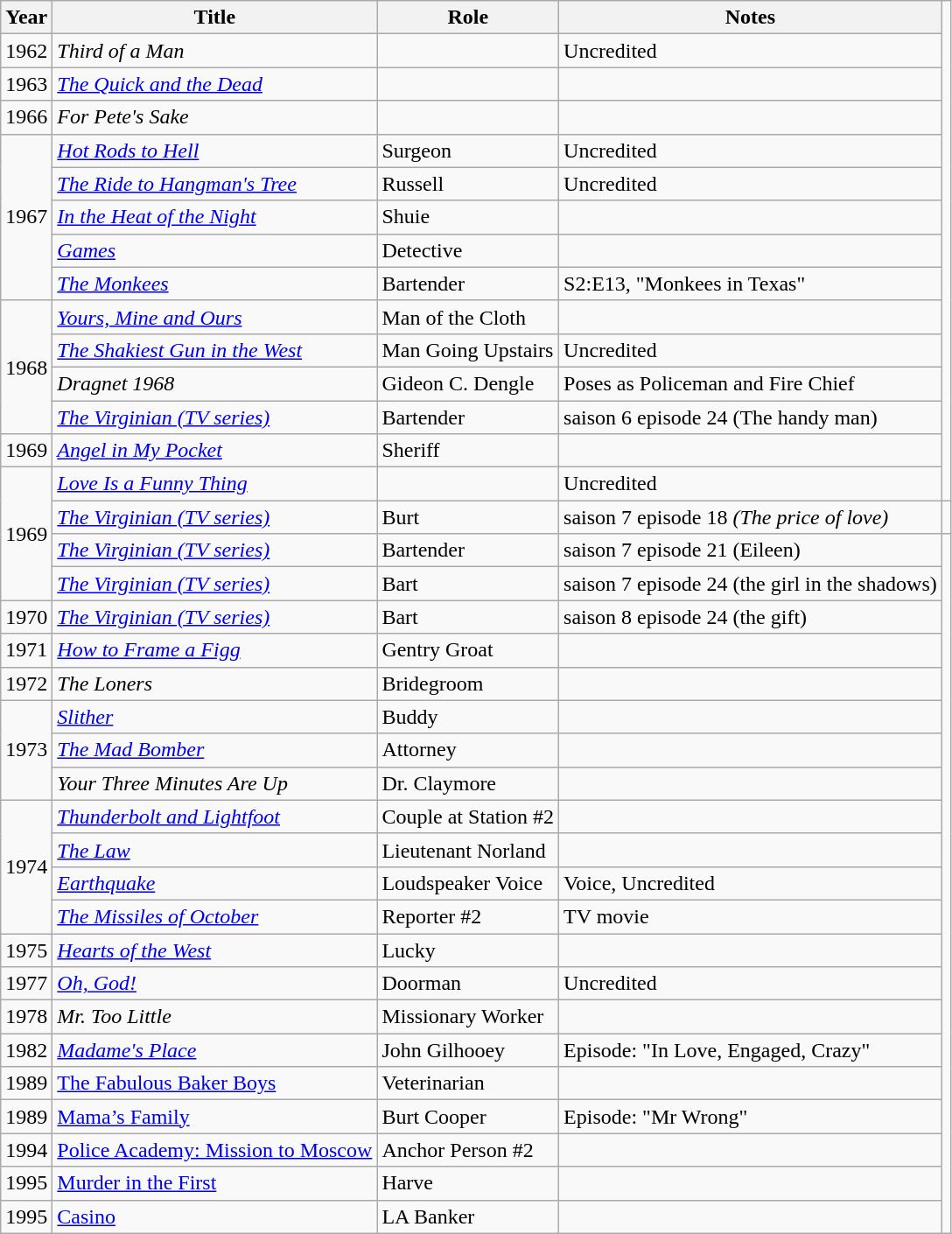<table class="wikitable">
<tr>
<th>Year</th>
<th>Title</th>
<th>Role</th>
<th>Notes</th>
</tr>
<tr>
<td>1962</td>
<td><em>Third of a Man</em></td>
<td></td>
<td>Uncredited</td>
</tr>
<tr>
<td>1963</td>
<td><em><a href='#'>The Quick and the Dead</a></em></td>
<td></td>
<td></td>
</tr>
<tr>
<td>1966</td>
<td><em>For Pete's Sake</em></td>
<td></td>
<td></td>
</tr>
<tr>
<td rowspan="5">1967</td>
<td><em><a href='#'>Hot Rods to Hell</a></em></td>
<td>Surgeon</td>
<td>Uncredited</td>
</tr>
<tr>
<td><em><a href='#'>The Ride to Hangman's Tree</a></em></td>
<td>Russell</td>
<td>Uncredited</td>
</tr>
<tr>
<td><em><a href='#'>In the Heat of the Night</a></em></td>
<td>Shuie</td>
<td></td>
</tr>
<tr>
<td><em><a href='#'>Games</a></em></td>
<td>Detective</td>
<td></td>
</tr>
<tr>
<td><em><a href='#'>The Monkees</a></em></td>
<td>Bartender</td>
<td>S2:E13, "Monkees in Texas"</td>
</tr>
<tr>
<td rowspan="4">1968</td>
<td><em><a href='#'>Yours, Mine and Ours</a></em></td>
<td>Man of the Cloth</td>
<td></td>
</tr>
<tr>
<td><em><a href='#'>The Shakiest Gun in the West</a></em></td>
<td>Man Going Upstairs</td>
<td>Uncredited</td>
</tr>
<tr>
<td><em>Dragnet 1968</em></td>
<td>Gideon C. Dengle</td>
<td>Poses as Policeman and Fire Chief</td>
</tr>
<tr>
<td><em><a href='#'>The Virginian (TV series)</a></em></td>
<td>Bartender</td>
<td>saison 6 episode 24 (The handy man)</td>
</tr>
<tr>
<td>1969</td>
<td><em><a href='#'>Angel in My Pocket</a></em></td>
<td>Sheriff</td>
<td></td>
</tr>
<tr>
<td rowspan="4">1969</td>
<td><em><a href='#'>Love Is a Funny Thing</a></em></td>
<td></td>
<td>Uncredited</td>
</tr>
<tr>
<td><em><a href='#'>The Virginian (TV series)</a></em></td>
<td>Burt</td>
<td>saison 7 episode 18 <em>(The price of love)</em></td>
<td></td>
</tr>
<tr>
<td><em><a href='#'>The Virginian (TV series)</a></em></td>
<td>Bartender</td>
<td>saison 7 episode 21 (Eileen)</td>
</tr>
<tr>
<td><em><a href='#'>The Virginian (TV series)</a></em></td>
<td>Bart</td>
<td>saison 7 episode 24 (the girl in the shadows)</td>
</tr>
<tr>
<td>1970</td>
<td><em><a href='#'>The Virginian (TV series)</a></em></td>
<td>Bart</td>
<td>saison 8 episode 24 (the gift)</td>
</tr>
<tr>
<td>1971</td>
<td><em><a href='#'>How to Frame a Figg</a></em></td>
<td>Gentry Groat</td>
<td></td>
</tr>
<tr>
<td>1972</td>
<td><em>The Loners</em></td>
<td>Bridegroom</td>
<td></td>
</tr>
<tr>
<td rowspan="3">1973</td>
<td><em><a href='#'>Slither</a></em></td>
<td>Buddy</td>
<td></td>
</tr>
<tr>
<td><em><a href='#'>The Mad Bomber</a></em></td>
<td>Attorney</td>
<td></td>
</tr>
<tr>
<td><em>Your Three Minutes Are Up</em></td>
<td>Dr. Claymore</td>
<td></td>
</tr>
<tr>
<td rowspan="4">1974</td>
<td><em><a href='#'>Thunderbolt and Lightfoot</a></em></td>
<td>Couple at Station #2</td>
<td></td>
</tr>
<tr>
<td><em><a href='#'>The Law</a></em></td>
<td>Lieutenant Norland</td>
<td></td>
</tr>
<tr>
<td><em><a href='#'>Earthquake</a></em></td>
<td>Loudspeaker Voice</td>
<td>Voice, Uncredited</td>
</tr>
<tr>
<td><em><a href='#'>The Missiles of October</a></em></td>
<td>Reporter #2</td>
<td>TV movie</td>
</tr>
<tr>
<td>1975</td>
<td><em><a href='#'>Hearts of the West</a></em></td>
<td>Lucky</td>
<td></td>
</tr>
<tr>
<td>1977</td>
<td><em><a href='#'>Oh, God!</a></em></td>
<td>Doorman</td>
<td>Uncredited</td>
</tr>
<tr>
<td>1978</td>
<td><em>Mr. Too Little</em></td>
<td>Missionary Worker</td>
<td></td>
</tr>
<tr>
<td>1982</td>
<td><em><a href='#'>Madame's Place</a></td>
<td>John Gilhooey</td>
<td>Episode: "In Love, Engaged, Crazy"</td>
</tr>
<tr>
<td>1989</td>
<td></em><a href='#'>The Fabulous Baker Boys</a><em></td>
<td>Veterinarian</td>
<td></td>
</tr>
<tr>
<td>1989</td>
<td></em><a href='#'>Mama’s Family</a><em></td>
<td>Burt Cooper</td>
<td>Episode: "Mr Wrong"</td>
</tr>
<tr>
<td>1994</td>
<td></em><a href='#'>Police Academy: Mission to Moscow</a><em></td>
<td>Anchor Person #2</td>
<td></td>
</tr>
<tr>
<td>1995</td>
<td></em><a href='#'>Murder in the First</a><em></td>
<td>Harve</td>
<td></td>
</tr>
<tr>
<td>1995</td>
<td></em><a href='#'>Casino</a><em></td>
<td>LA Banker</td>
<td></td>
</tr>
</table>
